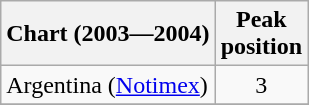<table class="wikitable">
<tr>
<th align="left">Chart (2003—2004)</th>
<th align="left">Peak<br>position</th>
</tr>
<tr>
<td>Argentina (<a href='#'>Notimex</a>)</td>
<td align="center">3</td>
</tr>
<tr>
</tr>
</table>
